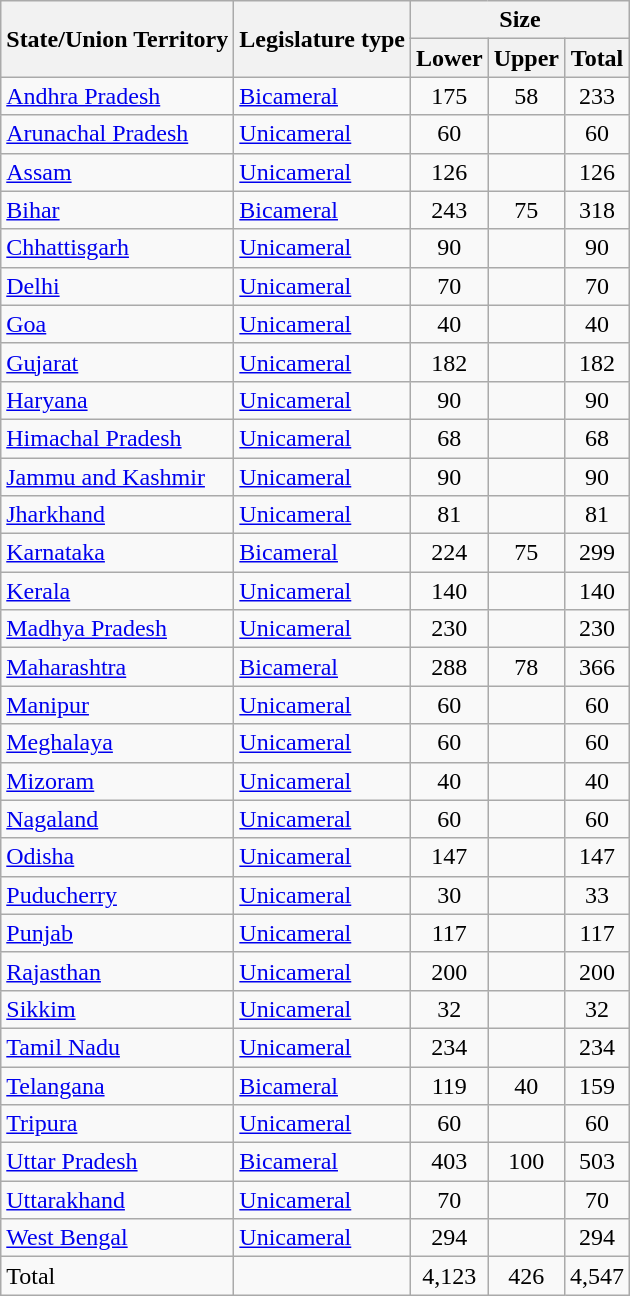<table class="wikitable sortable">
<tr>
<th rowspan ="2">State/Union Territory</th>
<th rowspan ="2">Legislature type</th>
<th colspan="3">Size</th>
</tr>
<tr>
<th>Lower</th>
<th>Upper</th>
<th>Total</th>
</tr>
<tr>
<td><a href='#'>Andhra Pradesh</a></td>
<td><a href='#'>Bicameral</a></td>
<td style="text-align:center;">175</td>
<td style="text-align:center;">58</td>
<td style="text-align:center;">233</td>
</tr>
<tr>
<td><a href='#'>Arunachal Pradesh</a></td>
<td><a href='#'>Unicameral</a></td>
<td style="text-align:center;">60</td>
<td></td>
<td style="text-align:center;">60</td>
</tr>
<tr>
<td><a href='#'>Assam</a></td>
<td><a href='#'>Unicameral</a></td>
<td style="text-align:center;">126</td>
<td></td>
<td style="text-align:center;">126</td>
</tr>
<tr>
<td><a href='#'>Bihar</a></td>
<td><a href='#'>Bicameral</a></td>
<td style="text-align:center;">243</td>
<td style="text-align:center;">75</td>
<td style="text-align:center;">318</td>
</tr>
<tr>
<td><a href='#'>Chhattisgarh</a></td>
<td><a href='#'>Unicameral</a></td>
<td style="text-align:center;">90</td>
<td></td>
<td style="text-align:center;">90</td>
</tr>
<tr>
<td><a href='#'>Delhi</a></td>
<td><a href='#'>Unicameral</a></td>
<td style="text-align:center;">70</td>
<td></td>
<td style="text-align:center;">70</td>
</tr>
<tr>
<td><a href='#'>Goa</a></td>
<td><a href='#'>Unicameral</a></td>
<td style="text-align:center;">40</td>
<td></td>
<td style="text-align:center;">40</td>
</tr>
<tr>
<td><a href='#'>Gujarat</a></td>
<td><a href='#'>Unicameral</a></td>
<td style="text-align:center;">182</td>
<td></td>
<td style="text-align:center;">182</td>
</tr>
<tr>
<td><a href='#'>Haryana</a></td>
<td><a href='#'>Unicameral</a></td>
<td style="text-align:center;">90</td>
<td></td>
<td style="text-align:center;">90</td>
</tr>
<tr>
<td><a href='#'>Himachal Pradesh</a></td>
<td><a href='#'>Unicameral</a></td>
<td style="text-align:center;">68</td>
<td></td>
<td style="text-align:center;">68</td>
</tr>
<tr>
<td><a href='#'>Jammu and Kashmir</a></td>
<td><a href='#'>Unicameral</a></td>
<td style="text-align:center;">90</td>
<td></td>
<td style="text-align:center;">90</td>
</tr>
<tr>
<td><a href='#'>Jharkhand</a></td>
<td><a href='#'>Unicameral</a></td>
<td style="text-align:center;">81</td>
<td></td>
<td style="text-align:center;">81</td>
</tr>
<tr>
<td><a href='#'>Karnataka</a></td>
<td><a href='#'>Bicameral</a></td>
<td style="text-align:center;">224</td>
<td style="text-align:center;">75</td>
<td style="text-align:center;">299</td>
</tr>
<tr>
<td><a href='#'>Kerala</a></td>
<td><a href='#'>Unicameral</a></td>
<td style="text-align:center;">140</td>
<td></td>
<td style="text-align:center;">140</td>
</tr>
<tr>
<td><a href='#'>Madhya Pradesh</a></td>
<td><a href='#'>Unicameral</a></td>
<td style="text-align:center;">230</td>
<td></td>
<td style="text-align:center;">230</td>
</tr>
<tr>
<td><a href='#'>Maharashtra</a></td>
<td><a href='#'>Bicameral</a></td>
<td style="text-align:center;">288</td>
<td style="text-align:center;">78</td>
<td style="text-align:center;">366</td>
</tr>
<tr>
<td><a href='#'>Manipur</a></td>
<td><a href='#'>Unicameral</a></td>
<td style="text-align:center;">60</td>
<td></td>
<td style="text-align:center;">60</td>
</tr>
<tr>
<td><a href='#'>Meghalaya</a></td>
<td><a href='#'>Unicameral</a></td>
<td style="text-align:center;">60</td>
<td></td>
<td style="text-align:center;">60</td>
</tr>
<tr>
<td><a href='#'>Mizoram</a></td>
<td><a href='#'>Unicameral</a></td>
<td style="text-align:center;">40</td>
<td></td>
<td style="text-align:center;">40</td>
</tr>
<tr>
<td><a href='#'>Nagaland</a></td>
<td><a href='#'>Unicameral</a></td>
<td style="text-align:center;">60</td>
<td></td>
<td style="text-align:center;">60</td>
</tr>
<tr>
<td><a href='#'>Odisha</a></td>
<td><a href='#'>Unicameral</a></td>
<td style="text-align:center;">147</td>
<td></td>
<td style="text-align:center;">147</td>
</tr>
<tr>
<td><a href='#'>Puducherry</a></td>
<td><a href='#'>Unicameral</a></td>
<td style="text-align:center;">30</td>
<td></td>
<td style="text-align:center;">33</td>
</tr>
<tr>
<td><a href='#'>Punjab</a></td>
<td><a href='#'>Unicameral</a></td>
<td style="text-align:center;">117</td>
<td></td>
<td style="text-align:center;">117</td>
</tr>
<tr>
<td><a href='#'>Rajasthan</a></td>
<td><a href='#'>Unicameral</a></td>
<td style="text-align:center;">200</td>
<td></td>
<td style="text-align:center;">200</td>
</tr>
<tr>
<td><a href='#'>Sikkim</a></td>
<td><a href='#'>Unicameral</a></td>
<td style="text-align:center;">32</td>
<td></td>
<td style="text-align:center;">32</td>
</tr>
<tr>
<td><a href='#'>Tamil Nadu</a></td>
<td><a href='#'>Unicameral</a></td>
<td style="text-align:center;">234</td>
<td></td>
<td style="text-align:center;">234</td>
</tr>
<tr>
<td><a href='#'>Telangana</a></td>
<td><a href='#'>Bicameral</a></td>
<td style="text-align:center;">119</td>
<td style="text-align:center;">40</td>
<td style="text-align:center;">159</td>
</tr>
<tr>
<td><a href='#'>Tripura</a></td>
<td><a href='#'>Unicameral</a></td>
<td style="text-align:center;">60</td>
<td></td>
<td style="text-align:center;">60</td>
</tr>
<tr>
<td><a href='#'>Uttar Pradesh</a></td>
<td><a href='#'>Bicameral</a></td>
<td style="text-align:center;">403</td>
<td style="text-align:center;">100</td>
<td style="text-align:center;">503</td>
</tr>
<tr>
<td><a href='#'>Uttarakhand</a></td>
<td><a href='#'>Unicameral</a></td>
<td style="text-align:center;">70</td>
<td></td>
<td style="text-align:center;">70</td>
</tr>
<tr>
<td><a href='#'>West Bengal</a></td>
<td><a href='#'>Unicameral</a></td>
<td align=center>294</td>
<td></td>
<td style="text-align:center;">294</td>
</tr>
<tr>
<td>Total</td>
<td style="text-align:center;"></td>
<td style="text-align:center;">4,123</td>
<td style="text-align:center;">426</td>
<td style="text-align:center;">4,547</td>
</tr>
</table>
